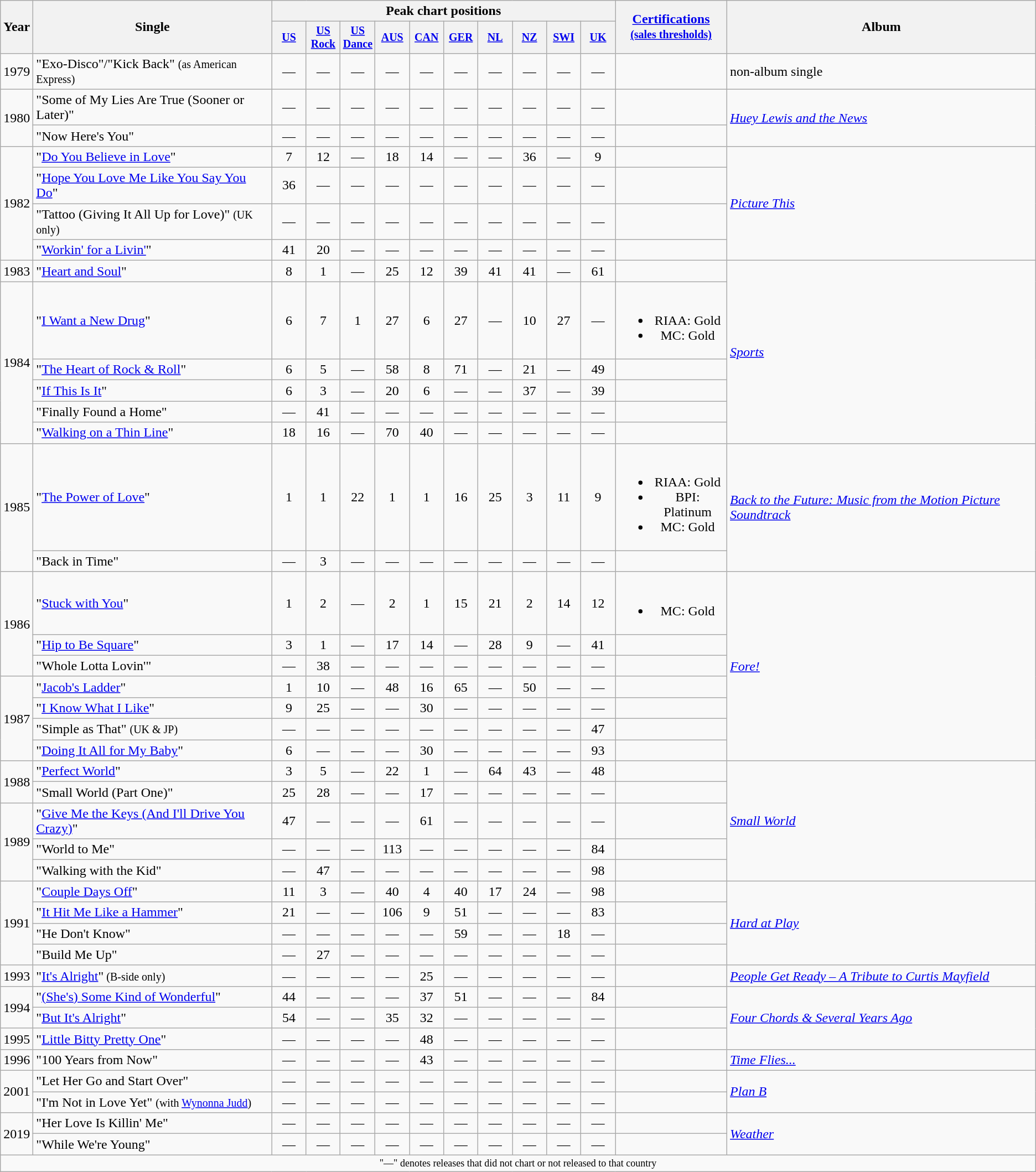<table class="wikitable" style="text-align:center;">
<tr>
<th rowspan="2">Year</th>
<th rowspan="2">Single</th>
<th colspan="10">Peak chart positions</th>
<th rowspan="2"><a href='#'>Certifications</a><br><small><a href='#'>(sales thresholds)</a></small></th>
<th rowspan="2">Album</th>
</tr>
<tr style="font-size:smaller;">
<th width="35"><a href='#'>US</a><br></th>
<th width="35"><a href='#'>US Rock</a><br></th>
<th width="35"><a href='#'>US Dance</a><br></th>
<th width="35"><a href='#'>AUS</a><br></th>
<th width="35"><a href='#'>CAN</a><br></th>
<th width="35"><a href='#'>GER</a><br></th>
<th width="35"><a href='#'>NL</a><br></th>
<th width="35"><a href='#'>NZ</a><br></th>
<th width="35"><a href='#'>SWI</a><br></th>
<th width="35"><a href='#'>UK</a><br></th>
</tr>
<tr>
<td>1979</td>
<td align="left">"Exo-Disco"/"Kick Back" <small>(as American Express)</small></td>
<td>—</td>
<td>—</td>
<td>—</td>
<td>—</td>
<td>—</td>
<td>—</td>
<td>—</td>
<td>—</td>
<td>—</td>
<td>—</td>
<td></td>
<td align="left">non-album single</td>
</tr>
<tr>
<td rowspan="2">1980</td>
<td align="left">"Some of My Lies Are True (Sooner or Later)"</td>
<td>—</td>
<td>—</td>
<td>—</td>
<td>—</td>
<td>—</td>
<td>—</td>
<td>—</td>
<td>—</td>
<td>—</td>
<td>—</td>
<td></td>
<td align="left" rowspan="2"><em><a href='#'>Huey Lewis and the News</a></em></td>
</tr>
<tr>
<td align="left">"Now Here's You"</td>
<td>—</td>
<td>—</td>
<td>—</td>
<td>—</td>
<td>—</td>
<td>—</td>
<td>—</td>
<td>—</td>
<td>—</td>
<td>—</td>
<td></td>
</tr>
<tr>
<td rowspan="4">1982</td>
<td align="left">"<a href='#'>Do You Believe in Love</a>"</td>
<td>7</td>
<td>12</td>
<td>—</td>
<td>18</td>
<td>14</td>
<td>—</td>
<td>—</td>
<td>36</td>
<td>—</td>
<td>9</td>
<td></td>
<td rowspan="4" align="left"><em><a href='#'>Picture This</a></em></td>
</tr>
<tr>
<td align="left">"<a href='#'>Hope You Love Me Like You Say You Do</a>"</td>
<td>36</td>
<td>—</td>
<td>—</td>
<td>—</td>
<td>—</td>
<td>—</td>
<td>—</td>
<td>—</td>
<td>—</td>
<td>—</td>
<td></td>
</tr>
<tr>
<td align="left">"Tattoo (Giving It All Up for Love)" <small>(UK only)</small></td>
<td>—</td>
<td>—</td>
<td>—</td>
<td>—</td>
<td>—</td>
<td>—</td>
<td>—</td>
<td>—</td>
<td>—</td>
<td>—</td>
<td></td>
</tr>
<tr>
<td align="left">"<a href='#'>Workin' for a Livin'</a>"</td>
<td>41</td>
<td>20</td>
<td>—</td>
<td>—</td>
<td>—</td>
<td>—</td>
<td>—</td>
<td>—</td>
<td>—</td>
<td>—</td>
<td></td>
</tr>
<tr>
<td>1983</td>
<td align="left">"<a href='#'>Heart and Soul</a>"</td>
<td>8</td>
<td>1</td>
<td>—</td>
<td>25</td>
<td>12</td>
<td>39</td>
<td>41</td>
<td>41</td>
<td>—</td>
<td>61</td>
<td></td>
<td align="left" rowspan="6"><em><a href='#'>Sports</a></em></td>
</tr>
<tr>
<td rowspan="5">1984</td>
<td align="left">"<a href='#'>I Want a New Drug</a>"</td>
<td>6</td>
<td>7</td>
<td>1</td>
<td>27</td>
<td>6</td>
<td>27</td>
<td>—</td>
<td>10</td>
<td>27</td>
<td>—</td>
<td><br><ul><li>RIAA: Gold</li><li>MC: Gold</li></ul></td>
</tr>
<tr>
<td align="left">"<a href='#'>The Heart of Rock & Roll</a>"</td>
<td>6</td>
<td>5</td>
<td>—</td>
<td>58</td>
<td>8</td>
<td>71</td>
<td>—</td>
<td>21</td>
<td>—</td>
<td>49</td>
<td></td>
</tr>
<tr>
<td align="left">"<a href='#'>If This Is It</a>"</td>
<td>6</td>
<td>3</td>
<td>—</td>
<td>20</td>
<td>6</td>
<td>—</td>
<td>—</td>
<td>37</td>
<td>—</td>
<td>39</td>
<td></td>
</tr>
<tr>
<td align="left">"Finally Found a Home"</td>
<td>—</td>
<td>41</td>
<td>—</td>
<td>—</td>
<td>—</td>
<td>—</td>
<td>—</td>
<td>—</td>
<td>—</td>
<td>—</td>
<td></td>
</tr>
<tr>
<td align="left">"<a href='#'>Walking on a Thin Line</a>"</td>
<td>18</td>
<td>16</td>
<td>—</td>
<td>70</td>
<td>40</td>
<td>—</td>
<td>—</td>
<td>—</td>
<td>—</td>
<td>—</td>
<td></td>
</tr>
<tr>
<td rowspan="2">1985</td>
<td align="left">"<a href='#'>The Power of Love</a>"</td>
<td>1</td>
<td>1</td>
<td>22</td>
<td>1</td>
<td>1</td>
<td>16</td>
<td>25</td>
<td>3</td>
<td>11</td>
<td>9</td>
<td><br><ul><li>RIAA: Gold</li><li>BPI: Platinum</li><li>MC: Gold</li></ul></td>
<td align="left" rowspan="2"><em><a href='#'>Back to the Future: Music from the Motion Picture Soundtrack</a></em></td>
</tr>
<tr>
<td align="left">"Back in Time"</td>
<td>—</td>
<td>3</td>
<td>—</td>
<td>—</td>
<td>—</td>
<td>—</td>
<td>—</td>
<td>—</td>
<td>—</td>
<td>—</td>
<td></td>
</tr>
<tr>
<td rowspan="3">1986</td>
<td align="left">"<a href='#'>Stuck with You</a>"</td>
<td>1</td>
<td>2</td>
<td>—</td>
<td>2</td>
<td>1</td>
<td>15</td>
<td>21</td>
<td>2</td>
<td>14</td>
<td>12</td>
<td><br><ul><li>MC: Gold</li></ul></td>
<td align="left" rowspan="7"><em><a href='#'>Fore!</a></em></td>
</tr>
<tr>
<td align="left">"<a href='#'>Hip to Be Square</a>"</td>
<td>3</td>
<td>1</td>
<td>—</td>
<td>17</td>
<td>14</td>
<td>—</td>
<td>28</td>
<td>9</td>
<td>—</td>
<td>41</td>
<td></td>
</tr>
<tr>
<td align="left">"Whole Lotta Lovin'"</td>
<td>—</td>
<td>38</td>
<td>—</td>
<td>—</td>
<td>—</td>
<td>—</td>
<td>—</td>
<td>—</td>
<td>—</td>
<td>—</td>
<td></td>
</tr>
<tr>
<td rowspan="4">1987</td>
<td align="left">"<a href='#'>Jacob's Ladder</a>"</td>
<td>1</td>
<td>10</td>
<td>—</td>
<td>48</td>
<td>16</td>
<td>65</td>
<td>—</td>
<td>50</td>
<td>—</td>
<td>—</td>
<td></td>
</tr>
<tr>
<td align="left">"<a href='#'>I Know What I Like</a>"</td>
<td>9</td>
<td>25</td>
<td>—</td>
<td>—</td>
<td>30</td>
<td>—</td>
<td>—</td>
<td>—</td>
<td>—</td>
<td>—</td>
<td></td>
</tr>
<tr>
<td align="left">"Simple as That" <small>(UK & JP)</small></td>
<td>—</td>
<td>—</td>
<td>—</td>
<td>—</td>
<td>—</td>
<td>—</td>
<td>—</td>
<td>—</td>
<td>—</td>
<td>47</td>
<td></td>
</tr>
<tr>
<td align="left">"<a href='#'>Doing It All for My Baby</a>"</td>
<td>6</td>
<td>—</td>
<td>—</td>
<td>—</td>
<td>30</td>
<td>—</td>
<td>—</td>
<td>—</td>
<td>—</td>
<td>93</td>
<td></td>
</tr>
<tr>
<td rowspan="2">1988</td>
<td align="left">"<a href='#'>Perfect World</a>"</td>
<td>3</td>
<td>5</td>
<td>—</td>
<td>22</td>
<td>1</td>
<td>—</td>
<td>64</td>
<td>43</td>
<td>—</td>
<td>48</td>
<td></td>
<td align="left" rowspan="5"><em><a href='#'>Small World</a></em></td>
</tr>
<tr>
<td align="left">"Small World (Part One)"</td>
<td>25</td>
<td>28</td>
<td>—</td>
<td>—</td>
<td>17</td>
<td>—</td>
<td>—</td>
<td>—</td>
<td>—</td>
<td>—</td>
<td></td>
</tr>
<tr>
<td rowspan="3">1989</td>
<td align="left">"<a href='#'>Give Me the Keys (And I'll Drive You Crazy)</a>"</td>
<td>47</td>
<td>—</td>
<td>—</td>
<td>—</td>
<td>61</td>
<td>—</td>
<td>—</td>
<td>—</td>
<td>—</td>
<td>—</td>
<td></td>
</tr>
<tr>
<td align="left">"World to Me"</td>
<td>—</td>
<td>—</td>
<td>—</td>
<td>113</td>
<td>—</td>
<td>—</td>
<td>—</td>
<td>—</td>
<td>—</td>
<td>84</td>
<td></td>
</tr>
<tr>
<td align="left">"Walking with the Kid"</td>
<td>—</td>
<td>47</td>
<td>—</td>
<td>—</td>
<td>—</td>
<td>—</td>
<td>—</td>
<td>—</td>
<td>—</td>
<td>98</td>
<td></td>
</tr>
<tr>
<td rowspan="4">1991</td>
<td align="left">"<a href='#'>Couple Days Off</a>"</td>
<td>11</td>
<td>3</td>
<td>—</td>
<td>40</td>
<td>4</td>
<td>40</td>
<td>17</td>
<td>24</td>
<td>—</td>
<td>98</td>
<td></td>
<td align="left" rowspan="4"><em><a href='#'>Hard at Play</a></em></td>
</tr>
<tr>
<td align="left">"<a href='#'>It Hit Me Like a Hammer</a>"</td>
<td>21</td>
<td>—</td>
<td>—</td>
<td>106</td>
<td>9</td>
<td>51</td>
<td>—</td>
<td>—</td>
<td>—</td>
<td>83</td>
<td></td>
</tr>
<tr>
<td align="left">"He Don't Know"</td>
<td>—</td>
<td>—</td>
<td>—</td>
<td>—</td>
<td>—</td>
<td>59</td>
<td>—</td>
<td>—</td>
<td>18</td>
<td>—</td>
<td></td>
</tr>
<tr>
<td align="left">"Build Me Up"</td>
<td>—</td>
<td>27</td>
<td>—</td>
<td>—</td>
<td>—</td>
<td>—</td>
<td>—</td>
<td>—</td>
<td>—</td>
<td>—</td>
<td></td>
</tr>
<tr>
<td>1993</td>
<td align="left">"<a href='#'>It's Alright</a>"<small> (B-side only)</small></td>
<td>—</td>
<td>—</td>
<td>—</td>
<td>—</td>
<td>25</td>
<td>—</td>
<td>—</td>
<td>—</td>
<td>—</td>
<td>—</td>
<td></td>
<td align="left"><em><a href='#'>People Get Ready – A Tribute to Curtis Mayfield</a></em></td>
</tr>
<tr>
<td rowspan="2">1994</td>
<td align="left">"<a href='#'>(She's) Some Kind of Wonderful</a>"</td>
<td>44</td>
<td>—</td>
<td>—</td>
<td>—</td>
<td>37</td>
<td>51</td>
<td>—</td>
<td>—</td>
<td>—</td>
<td>84</td>
<td></td>
<td align="left" rowspan="3"><em><a href='#'>Four Chords & Several Years Ago</a></em></td>
</tr>
<tr>
<td align="left">"<a href='#'>But It's Alright</a>"</td>
<td>54</td>
<td>—</td>
<td>—</td>
<td>35</td>
<td>32</td>
<td>—</td>
<td>—</td>
<td>—</td>
<td>—</td>
<td>—</td>
<td></td>
</tr>
<tr>
<td>1995</td>
<td align="left">"<a href='#'>Little Bitty Pretty One</a>"</td>
<td>—</td>
<td>—</td>
<td>—</td>
<td>—</td>
<td>48</td>
<td>—</td>
<td>—</td>
<td>—</td>
<td>—</td>
<td>—</td>
<td></td>
</tr>
<tr>
<td>1996</td>
<td align="left">"100 Years from Now"</td>
<td>—</td>
<td>—</td>
<td>—</td>
<td>—</td>
<td>43</td>
<td>—</td>
<td>—</td>
<td>—</td>
<td>—</td>
<td>—</td>
<td></td>
<td align="left"><em><a href='#'>Time Flies...</a></em></td>
</tr>
<tr>
<td rowspan="2">2001</td>
<td align="left">"Let Her Go and Start Over"</td>
<td>—</td>
<td>—</td>
<td>—</td>
<td>—</td>
<td>—</td>
<td>—</td>
<td>—</td>
<td>—</td>
<td>—</td>
<td>—</td>
<td></td>
<td align="left" rowspan="2"><em><a href='#'>Plan B</a></em></td>
</tr>
<tr>
<td align="left">"I'm Not in Love Yet" <small>(with <a href='#'>Wynonna Judd</a>)</small></td>
<td>—</td>
<td>—</td>
<td>—</td>
<td>—</td>
<td>—</td>
<td>—</td>
<td>—</td>
<td>—</td>
<td>—</td>
<td>—</td>
<td></td>
</tr>
<tr>
<td rowspan="2">2019</td>
<td align="left">"Her Love Is Killin' Me"</td>
<td>—</td>
<td>—</td>
<td>—</td>
<td>—</td>
<td>—</td>
<td>—</td>
<td>—</td>
<td>—</td>
<td>—</td>
<td>—</td>
<td></td>
<td align="left" rowspan="2"><em><a href='#'>Weather</a></em></td>
</tr>
<tr>
<td align="left">"While We're Young"</td>
<td>—</td>
<td>—</td>
<td>—</td>
<td>—</td>
<td>—</td>
<td>—</td>
<td>—</td>
<td>—</td>
<td>—</td>
<td>—</td>
<td></td>
</tr>
<tr>
<td colspan="16" style="font-size:9pt" align="center">"—" denotes releases that did not chart or not released to that country</td>
</tr>
</table>
